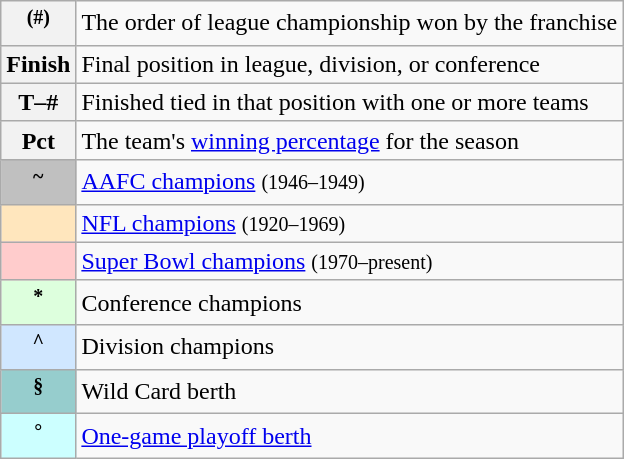<table class="wikitable">
<tr>
<th scope="row"><sup>(#)</sup></th>
<td>The order of league championship won by the franchise</td>
</tr>
<tr>
<th scope="row">Finish</th>
<td>Final position in league, division, or conference</td>
</tr>
<tr>
<th scope="row">T–#</th>
<td>Finished tied in that position with one or more teams</td>
</tr>
<tr>
<th scope="row">Pct</th>
<td>The team's <a href='#'>winning percentage</a> for the season</td>
</tr>
<tr>
<th scope="row" style="background-color: silver"><sup>~</sup></th>
<td><a href='#'>AAFC champions</a> <small>(1946–1949)</small></td>
</tr>
<tr>
<th scope="row" style="background-color: #FFE6BD"><sup></sup></th>
<td><a href='#'>NFL champions</a> <small>(1920–1969)</small></td>
</tr>
<tr>
<th scope="row" style="background-color: #FFCCCC"><sup></sup></th>
<td><a href='#'>Super Bowl champions</a> <small>(1970–present)</small></td>
</tr>
<tr>
<th scope="row" style="background-color: #DDFFDD"><sup>*</sup></th>
<td>Conference champions</td>
</tr>
<tr>
<th scope="row" style="background-color: #D0E7FF"><sup>^</sup></th>
<td>Division champions</td>
</tr>
<tr>
<th scope="row" style="background-color: #96CDCD"><sup>§</sup></th>
<td>Wild Card berth</td>
</tr>
<tr>
<th scope="row" style="background-color: #CCFFFF"><sup>°</sup></th>
<td><a href='#'>One-game playoff berth</a></td>
</tr>
</table>
